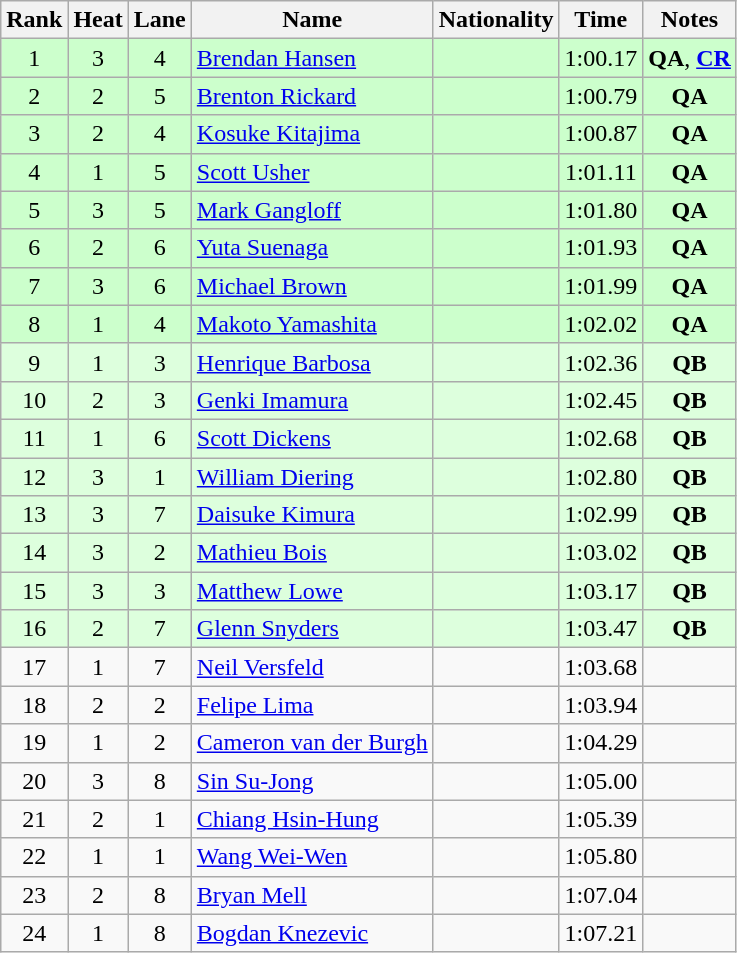<table class="wikitable sortable" style="text-align:center">
<tr>
<th>Rank</th>
<th>Heat</th>
<th>Lane</th>
<th>Name</th>
<th>Nationality</th>
<th>Time</th>
<th>Notes</th>
</tr>
<tr bgcolor=ccffcc>
<td>1</td>
<td>3</td>
<td>4</td>
<td align=left><a href='#'>Brendan Hansen</a></td>
<td align=left></td>
<td>1:00.17</td>
<td><strong>QA</strong>, <strong><a href='#'>CR</a></strong></td>
</tr>
<tr bgcolor=ccffcc>
<td>2</td>
<td>2</td>
<td>5</td>
<td align=left><a href='#'>Brenton Rickard</a></td>
<td align=left></td>
<td>1:00.79</td>
<td><strong>QA</strong></td>
</tr>
<tr bgcolor=ccffcc>
<td>3</td>
<td>2</td>
<td>4</td>
<td align=left><a href='#'>Kosuke Kitajima</a></td>
<td align=left></td>
<td>1:00.87</td>
<td><strong>QA</strong></td>
</tr>
<tr bgcolor=ccffcc>
<td>4</td>
<td>1</td>
<td>5</td>
<td align=left><a href='#'>Scott Usher</a></td>
<td align=left></td>
<td>1:01.11</td>
<td><strong>QA</strong></td>
</tr>
<tr bgcolor=ccffcc>
<td>5</td>
<td>3</td>
<td>5</td>
<td align=left><a href='#'>Mark Gangloff</a></td>
<td align=left></td>
<td>1:01.80</td>
<td><strong>QA</strong></td>
</tr>
<tr bgcolor=ccffcc>
<td>6</td>
<td>2</td>
<td>6</td>
<td align=left><a href='#'>Yuta Suenaga</a></td>
<td align=left></td>
<td>1:01.93</td>
<td><strong>QA</strong></td>
</tr>
<tr bgcolor=ccffcc>
<td>7</td>
<td>3</td>
<td>6</td>
<td align=left><a href='#'>Michael Brown</a></td>
<td align=left></td>
<td>1:01.99</td>
<td><strong>QA</strong></td>
</tr>
<tr bgcolor=ccffcc>
<td>8</td>
<td>1</td>
<td>4</td>
<td align=left><a href='#'>Makoto Yamashita</a></td>
<td align=left></td>
<td>1:02.02</td>
<td><strong>QA</strong></td>
</tr>
<tr bgcolor=ddffdd>
<td>9</td>
<td>1</td>
<td>3</td>
<td align=left><a href='#'>Henrique Barbosa</a></td>
<td align=left></td>
<td>1:02.36</td>
<td><strong>QB</strong></td>
</tr>
<tr bgcolor=ddffdd>
<td>10</td>
<td>2</td>
<td>3</td>
<td align=left><a href='#'>Genki Imamura</a></td>
<td align=left></td>
<td>1:02.45</td>
<td><strong>QB</strong></td>
</tr>
<tr bgcolor=ddffdd>
<td>11</td>
<td>1</td>
<td>6</td>
<td align=left><a href='#'>Scott Dickens</a></td>
<td align=left></td>
<td>1:02.68</td>
<td><strong>QB</strong></td>
</tr>
<tr bgcolor=ddffdd>
<td>12</td>
<td>3</td>
<td>1</td>
<td align=left><a href='#'>William Diering</a></td>
<td align=left></td>
<td>1:02.80</td>
<td><strong>QB</strong></td>
</tr>
<tr bgcolor=ddffdd>
<td>13</td>
<td>3</td>
<td>7</td>
<td align=left><a href='#'>Daisuke Kimura</a></td>
<td align=left></td>
<td>1:02.99</td>
<td><strong>QB</strong></td>
</tr>
<tr bgcolor=ddffdd>
<td>14</td>
<td>3</td>
<td>2</td>
<td align=left><a href='#'>Mathieu Bois</a></td>
<td align=left></td>
<td>1:03.02</td>
<td><strong>QB</strong></td>
</tr>
<tr bgcolor=ddffdd>
<td>15</td>
<td>3</td>
<td>3</td>
<td align=left><a href='#'>Matthew Lowe</a></td>
<td align=left></td>
<td>1:03.17</td>
<td><strong>QB</strong></td>
</tr>
<tr bgcolor=ddffdd>
<td>16</td>
<td>2</td>
<td>7</td>
<td align=left><a href='#'>Glenn Snyders</a></td>
<td align=left></td>
<td>1:03.47</td>
<td><strong>QB</strong></td>
</tr>
<tr>
<td>17</td>
<td>1</td>
<td>7</td>
<td align=left><a href='#'>Neil Versfeld</a></td>
<td align=left></td>
<td>1:03.68</td>
<td></td>
</tr>
<tr>
<td>18</td>
<td>2</td>
<td>2</td>
<td align=left><a href='#'>Felipe Lima</a></td>
<td align=left></td>
<td>1:03.94</td>
<td></td>
</tr>
<tr>
<td>19</td>
<td>1</td>
<td>2</td>
<td align=left><a href='#'>Cameron van der Burgh</a></td>
<td align=left></td>
<td>1:04.29</td>
<td></td>
</tr>
<tr>
<td>20</td>
<td>3</td>
<td>8</td>
<td align=left><a href='#'>Sin Su-Jong</a></td>
<td align=left></td>
<td>1:05.00</td>
<td></td>
</tr>
<tr>
<td>21</td>
<td>2</td>
<td>1</td>
<td align=left><a href='#'>Chiang Hsin-Hung</a></td>
<td align=left></td>
<td>1:05.39</td>
<td></td>
</tr>
<tr>
<td>22</td>
<td>1</td>
<td>1</td>
<td align=left><a href='#'>Wang Wei-Wen</a></td>
<td align=left></td>
<td>1:05.80</td>
<td></td>
</tr>
<tr>
<td>23</td>
<td>2</td>
<td>8</td>
<td align=left><a href='#'>Bryan Mell</a></td>
<td align=left></td>
<td>1:07.04</td>
<td></td>
</tr>
<tr>
<td>24</td>
<td>1</td>
<td>8</td>
<td align=left><a href='#'>Bogdan Knezevic</a></td>
<td align=left></td>
<td>1:07.21</td>
<td></td>
</tr>
</table>
